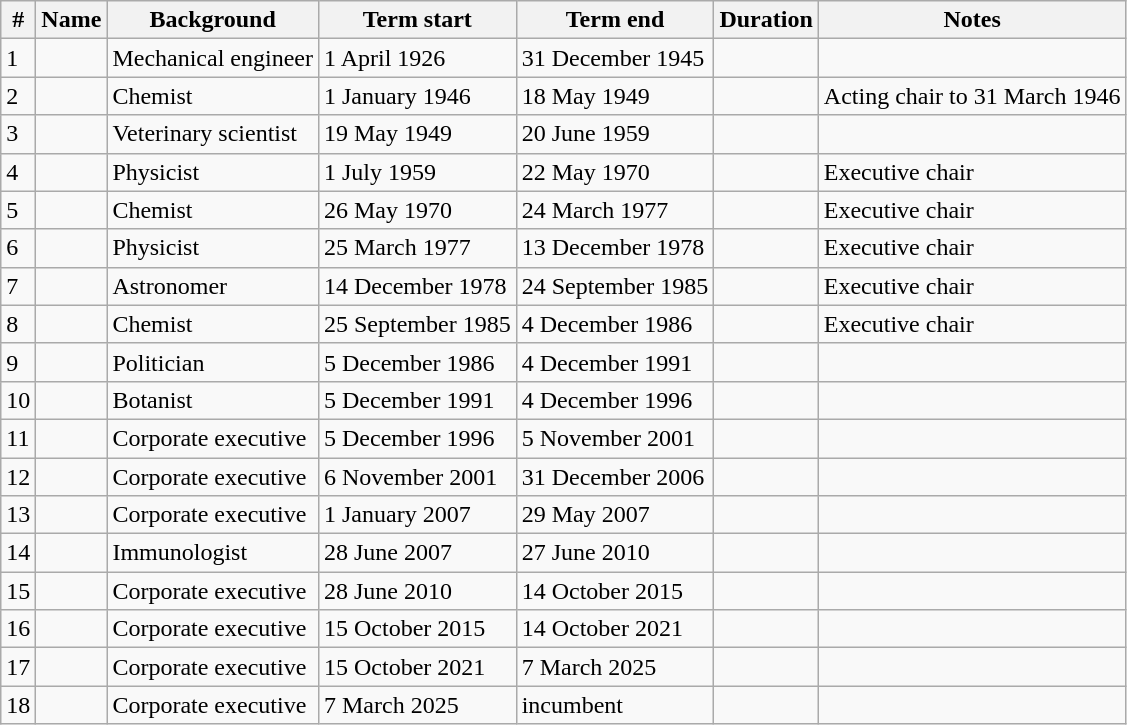<table class="wikitable sortable">
<tr>
<th>#</th>
<th>Name</th>
<th>Background</th>
<th>Term start</th>
<th>Term end</th>
<th>Duration</th>
<th>Notes</th>
</tr>
<tr>
<td>1</td>
<td></td>
<td>Mechanical engineer</td>
<td>1 April 1926</td>
<td>31 December 1945</td>
<td></td>
<td></td>
</tr>
<tr>
<td>2</td>
<td></td>
<td>Chemist</td>
<td>1 January 1946</td>
<td>18 May 1949</td>
<td></td>
<td>Acting chair to 31 March 1946</td>
</tr>
<tr>
<td>3</td>
<td></td>
<td>Veterinary scientist</td>
<td>19 May 1949</td>
<td>20 June 1959</td>
<td></td>
<td></td>
</tr>
<tr>
<td>4</td>
<td></td>
<td>Physicist</td>
<td>1 July 1959</td>
<td>22 May 1970</td>
<td></td>
<td>Executive chair</td>
</tr>
<tr>
<td>5</td>
<td></td>
<td>Chemist</td>
<td>26 May 1970</td>
<td>24 March 1977</td>
<td></td>
<td>Executive chair</td>
</tr>
<tr>
<td>6</td>
<td></td>
<td>Physicist</td>
<td>25 March 1977</td>
<td>13 December 1978</td>
<td></td>
<td>Executive chair</td>
</tr>
<tr>
<td>7</td>
<td></td>
<td>Astronomer</td>
<td>14 December 1978</td>
<td>24 September 1985</td>
<td></td>
<td>Executive chair</td>
</tr>
<tr>
<td>8</td>
<td></td>
<td>Chemist</td>
<td>25 September 1985</td>
<td>4 December 1986</td>
<td></td>
<td>Executive chair</td>
</tr>
<tr>
<td>9</td>
<td></td>
<td>Politician</td>
<td>5 December 1986</td>
<td>4 December 1991</td>
<td></td>
<td></td>
</tr>
<tr>
<td>10</td>
<td></td>
<td>Botanist</td>
<td>5 December 1991</td>
<td>4 December 1996</td>
<td></td>
<td></td>
</tr>
<tr>
<td>11</td>
<td></td>
<td>Corporate executive</td>
<td>5 December 1996</td>
<td>5 November 2001</td>
<td></td>
<td></td>
</tr>
<tr>
<td>12</td>
<td></td>
<td>Corporate executive</td>
<td>6 November 2001</td>
<td>31 December 2006</td>
<td></td>
<td></td>
</tr>
<tr>
<td>13</td>
<td></td>
<td>Corporate executive</td>
<td>1 January 2007</td>
<td>29 May 2007</td>
<td></td>
<td></td>
</tr>
<tr>
<td>14</td>
<td></td>
<td>Immunologist</td>
<td>28 June 2007</td>
<td>27 June 2010</td>
<td></td>
<td></td>
</tr>
<tr>
<td>15</td>
<td></td>
<td>Corporate executive</td>
<td>28 June 2010</td>
<td>14 October 2015</td>
<td></td>
<td></td>
</tr>
<tr>
<td>16</td>
<td></td>
<td>Corporate executive</td>
<td>15 October 2015</td>
<td>14 October 2021</td>
<td></td>
<td></td>
</tr>
<tr>
<td>17</td>
<td></td>
<td>Corporate executive</td>
<td>15 October 2021</td>
<td>7 March 2025</td>
<td></td>
<td></td>
</tr>
<tr>
<td>18</td>
<td></td>
<td>Corporate executive</td>
<td>7 March 2025</td>
<td>incumbent</td>
<td></td>
<td></td>
</tr>
</table>
